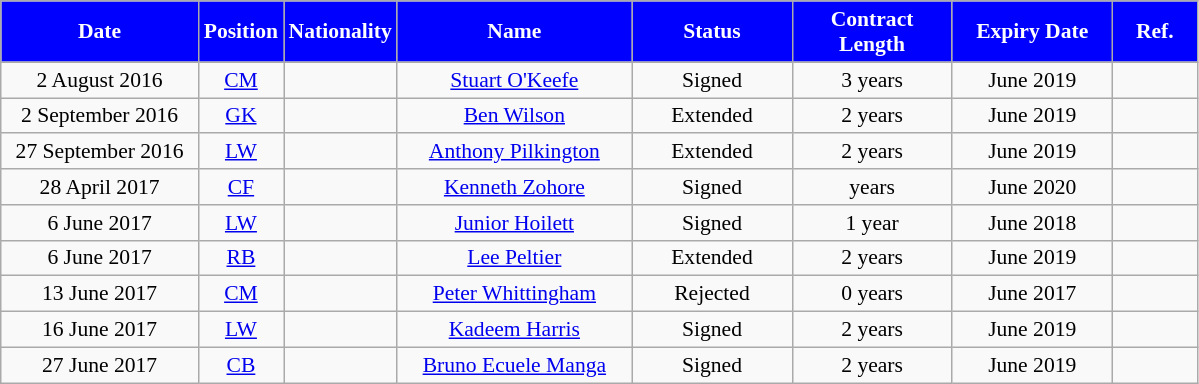<table class="wikitable"  style="text-align:center; font-size:90%; ">
<tr>
<th style="background:#0000FF; color:white; width:125px;">Date</th>
<th style="background:#0000FF; color:white; width:50px;">Position</th>
<th style="background:#0000FF; color:white; width:50px;">Nationality</th>
<th style="background:#0000FF; color:white; width:150px;">Name</th>
<th style="background:#0000FF; color:white; width:100px;">Status</th>
<th style="background:#0000FF; color:white; width:100px;">Contract Length</th>
<th style="background:#0000FF; color:white; width:100px;">Expiry Date</th>
<th style="background:#0000FF; color:white; width:50px;">Ref.</th>
</tr>
<tr>
<td>2 August 2016</td>
<td><a href='#'>CM</a></td>
<td></td>
<td><a href='#'>Stuart O'Keefe</a></td>
<td>Signed</td>
<td>3 years</td>
<td>June 2019</td>
<td></td>
</tr>
<tr>
<td>2 September 2016</td>
<td><a href='#'>GK</a></td>
<td></td>
<td><a href='#'>Ben Wilson</a></td>
<td>Extended</td>
<td>2 years</td>
<td>June 2019</td>
<td></td>
</tr>
<tr>
<td>27 September 2016</td>
<td><a href='#'>LW</a></td>
<td> </td>
<td><a href='#'>Anthony Pilkington</a></td>
<td>Extended</td>
<td>2 years</td>
<td>June 2019</td>
<td></td>
</tr>
<tr>
<td>28 April 2017</td>
<td><a href='#'>CF</a></td>
<td></td>
<td><a href='#'>Kenneth Zohore</a></td>
<td>Signed</td>
<td> years</td>
<td>June 2020</td>
<td></td>
</tr>
<tr>
<td>6 June 2017</td>
<td><a href='#'>LW</a></td>
<td></td>
<td><a href='#'>Junior Hoilett</a></td>
<td>Signed</td>
<td>1 year</td>
<td>June 2018</td>
<td></td>
</tr>
<tr>
<td>6 June 2017</td>
<td><a href='#'>RB</a></td>
<td></td>
<td><a href='#'>Lee Peltier</a></td>
<td>Extended</td>
<td>2 years</td>
<td>June 2019</td>
<td></td>
</tr>
<tr>
<td>13 June 2017</td>
<td><a href='#'>CM</a></td>
<td></td>
<td><a href='#'>Peter Whittingham</a></td>
<td>Rejected</td>
<td>0 years</td>
<td>June 2017</td>
<td></td>
</tr>
<tr>
<td>16 June 2017</td>
<td><a href='#'>LW</a></td>
<td></td>
<td><a href='#'>Kadeem Harris</a></td>
<td>Signed</td>
<td>2 years</td>
<td>June 2019</td>
<td></td>
</tr>
<tr>
<td>27 June 2017</td>
<td><a href='#'>CB</a></td>
<td></td>
<td><a href='#'>Bruno Ecuele Manga</a></td>
<td>Signed</td>
<td>2 years</td>
<td>June 2019</td>
<td></td>
</tr>
</table>
